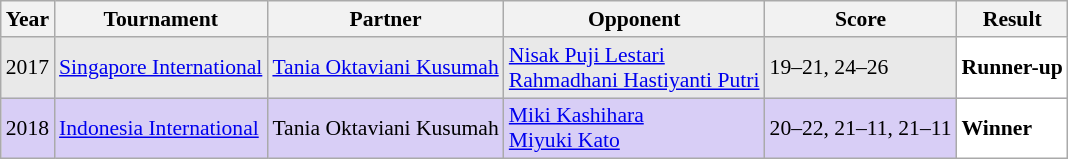<table class="sortable wikitable" style="font-size:90%;">
<tr>
<th>Year</th>
<th>Tournament</th>
<th>Partner</th>
<th>Opponent</th>
<th>Score</th>
<th>Result</th>
</tr>
<tr style="background:#E9E9E9">
<td align="center">2017</td>
<td align="left"><a href='#'>Singapore International</a></td>
<td align="left"> <a href='#'>Tania Oktaviani Kusumah</a></td>
<td align="left"> <a href='#'>Nisak Puji Lestari</a> <br>  <a href='#'>Rahmadhani Hastiyanti Putri</a></td>
<td align="left">19–21, 24–26</td>
<td style="text-align:left; background:white"> <strong>Runner-up</strong></td>
</tr>
<tr style="background:#D8CEF6">
<td align="center">2018</td>
<td align="left"><a href='#'>Indonesia International</a></td>
<td align="left"> Tania Oktaviani Kusumah</td>
<td align="left"> <a href='#'>Miki Kashihara</a> <br>  <a href='#'>Miyuki Kato</a></td>
<td align="left">20–22, 21–11, 21–11</td>
<td style="text-align:left; background:white"> <strong>Winner</strong></td>
</tr>
</table>
